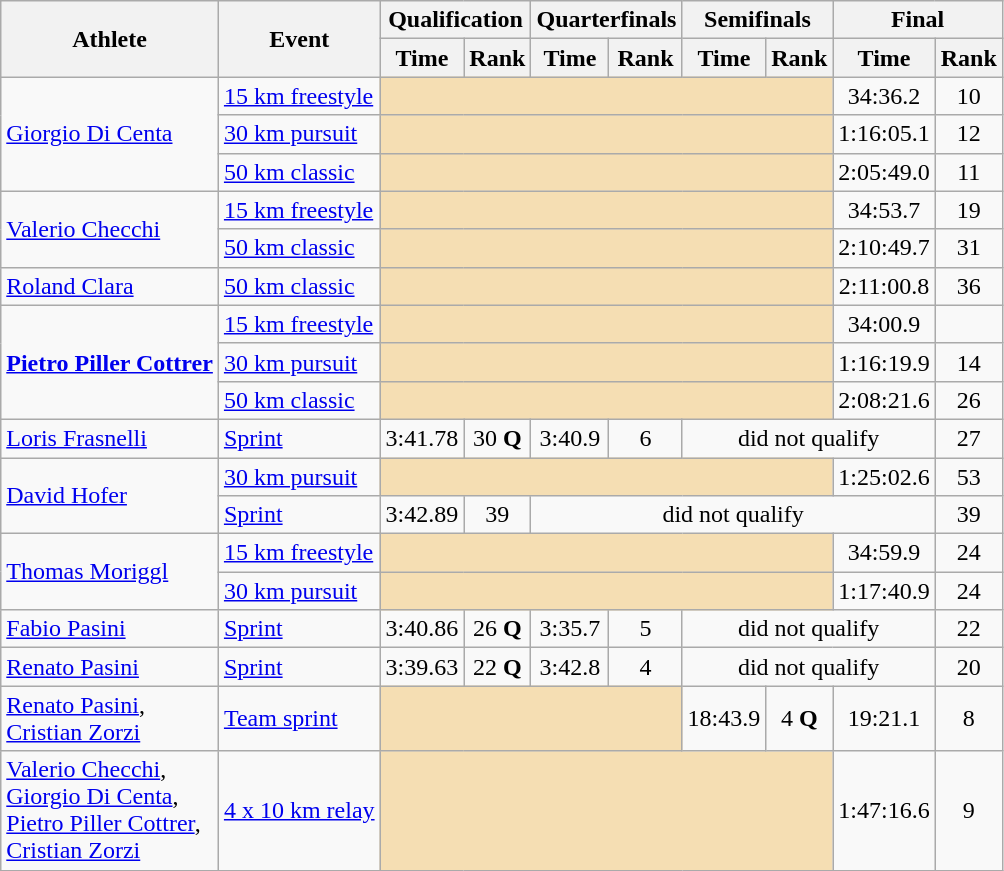<table class="wikitable">
<tr>
<th rowspan="2">Athlete</th>
<th rowspan="2">Event</th>
<th colspan="2">Qualification</th>
<th colspan="2">Quarterfinals</th>
<th colspan="2">Semifinals</th>
<th colspan="2">Final</th>
</tr>
<tr>
<th>Time</th>
<th>Rank</th>
<th>Time</th>
<th>Rank</th>
<th>Time</th>
<th>Rank</th>
<th>Time</th>
<th>Rank</th>
</tr>
<tr>
<td rowspan=3><a href='#'>Giorgio Di Centa</a></td>
<td><a href='#'>15 km freestyle</a></td>
<td colspan="6" bgcolor="wheat"></td>
<td align="center">34:36.2</td>
<td align="center">10</td>
</tr>
<tr>
<td><a href='#'>30 km pursuit</a></td>
<td colspan="6" bgcolor="wheat"></td>
<td align="center">1:16:05.1</td>
<td align="center">12</td>
</tr>
<tr>
<td><a href='#'>50 km classic</a></td>
<td colspan="6" bgcolor="wheat"></td>
<td align="center">2:05:49.0</td>
<td align="center">11</td>
</tr>
<tr>
<td rowspan=2><a href='#'>Valerio Checchi</a></td>
<td><a href='#'>15 km freestyle</a></td>
<td colspan="6" bgcolor="wheat"></td>
<td align="center">34:53.7</td>
<td align="center">19</td>
</tr>
<tr>
<td><a href='#'>50 km classic</a></td>
<td colspan="6" bgcolor="wheat"></td>
<td align="center">2:10:49.7</td>
<td align="center">31</td>
</tr>
<tr>
<td><a href='#'>Roland Clara</a></td>
<td><a href='#'>50 km classic</a></td>
<td colspan="6" bgcolor="wheat"></td>
<td align="center">2:11:00.8</td>
<td align="center">36</td>
</tr>
<tr>
<td rowspan=3><strong><a href='#'>Pietro Piller Cottrer</a></strong></td>
<td><a href='#'>15 km freestyle</a></td>
<td colspan="6" bgcolor="wheat"></td>
<td align="center">34:00.9</td>
<td align="center"></td>
</tr>
<tr>
<td><a href='#'>30 km pursuit</a></td>
<td colspan="6" bgcolor="wheat"></td>
<td align="center">1:16:19.9</td>
<td align="center">14</td>
</tr>
<tr>
<td><a href='#'>50 km classic</a></td>
<td colspan="6" bgcolor="wheat"></td>
<td align="center">2:08:21.6</td>
<td align="center">26</td>
</tr>
<tr>
<td><a href='#'>Loris Frasnelli</a></td>
<td><a href='#'>Sprint</a></td>
<td align="center">3:41.78</td>
<td align="center">30 <strong>Q</strong></td>
<td align="center">3:40.9</td>
<td align="center">6</td>
<td colspan="3" align="center">did not qualify</td>
<td align="center">27</td>
</tr>
<tr>
<td rowspan=2><a href='#'>David Hofer</a></td>
<td><a href='#'>30 km pursuit</a></td>
<td colspan="6" bgcolor="wheat"></td>
<td align="center">1:25:02.6</td>
<td align="center">53</td>
</tr>
<tr>
<td><a href='#'>Sprint</a></td>
<td align="center">3:42.89</td>
<td align="center">39</td>
<td colspan="5" align="center">did not qualify</td>
<td align="center">39</td>
</tr>
<tr>
<td rowspan=2><a href='#'>Thomas Moriggl</a></td>
<td><a href='#'>15 km freestyle</a></td>
<td colspan="6" bgcolor="wheat"></td>
<td align="center">34:59.9</td>
<td align="center">24</td>
</tr>
<tr>
<td><a href='#'>30 km pursuit</a></td>
<td colspan="6" bgcolor="wheat"></td>
<td align="center">1:17:40.9</td>
<td align="center">24</td>
</tr>
<tr>
<td><a href='#'>Fabio Pasini</a></td>
<td><a href='#'>Sprint</a></td>
<td align="center">3:40.86</td>
<td align="center">26 <strong>Q</strong></td>
<td align="center">3:35.7</td>
<td align="center">5</td>
<td colspan="3" align="center">did not qualify</td>
<td align="center">22</td>
</tr>
<tr>
<td><a href='#'>Renato Pasini</a></td>
<td><a href='#'>Sprint</a></td>
<td align="center">3:39.63</td>
<td align="center">22 <strong>Q</strong></td>
<td align="center">3:42.8</td>
<td align="center">4</td>
<td colspan="3" align="center">did not qualify</td>
<td align="center">20</td>
</tr>
<tr>
<td><a href='#'>Renato Pasini</a>, <br><a href='#'>Cristian Zorzi</a></td>
<td><a href='#'>Team sprint</a></td>
<td colspan="4" bgcolor="wheat"></td>
<td align="center">18:43.9</td>
<td align="center">4 <strong>Q</strong></td>
<td align="center">19:21.1</td>
<td align="center">8</td>
</tr>
<tr>
<td><a href='#'>Valerio Checchi</a>, <br><a href='#'>Giorgio Di Centa</a>, <br><a href='#'>Pietro Piller Cottrer</a>, <br><a href='#'>Cristian Zorzi</a></td>
<td><a href='#'>4 x 10 km relay</a></td>
<td colspan="6" bgcolor="wheat"></td>
<td align="center">1:47:16.6</td>
<td align="center">9</td>
</tr>
</table>
